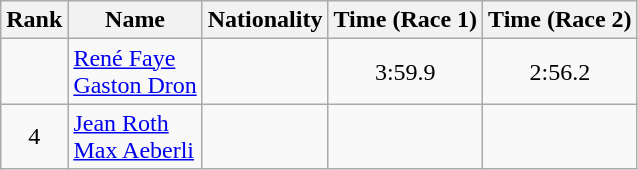<table class="wikitable sortable" style="text-align:center">
<tr>
<th>Rank</th>
<th>Name</th>
<th>Nationality</th>
<th>Time (Race 1)</th>
<th>Time (Race 2)</th>
</tr>
<tr>
<td></td>
<td align=left><a href='#'>René Faye</a><br><a href='#'>Gaston Dron</a></td>
<td align=left></td>
<td>3:59.9</td>
<td>2:56.2</td>
</tr>
<tr>
<td>4</td>
<td align=left><a href='#'>Jean Roth</a><br><a href='#'>Max Aeberli</a></td>
<td align=left></td>
<td></td>
<td></td>
</tr>
</table>
